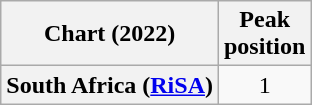<table class="wikitable sortable plainrowheaders" style="text-align:center">
<tr>
<th scope="col">Chart (2022)</th>
<th scope="col">Peak<br>position</th>
</tr>
<tr>
<th scope="row">South Africa (<a href='#'>RiSA</a>)</th>
<td>1</td>
</tr>
</table>
